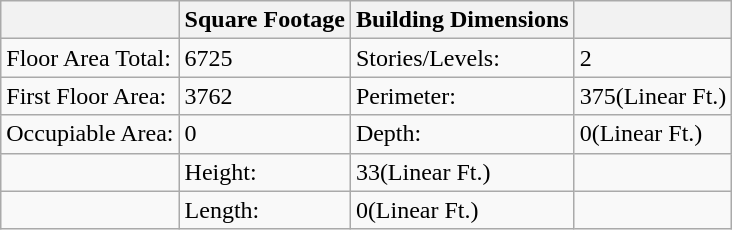<table class="wikitable">
<tr>
<th></th>
<th>Square Footage</th>
<th>Building Dimensions</th>
<th></th>
</tr>
<tr>
<td>Floor Area Total:</td>
<td>6725</td>
<td>Stories/Levels:</td>
<td>2</td>
</tr>
<tr>
<td>First Floor Area:</td>
<td>3762</td>
<td>Perimeter:</td>
<td>375(Linear Ft.)</td>
</tr>
<tr>
<td>Occupiable Area:</td>
<td>0</td>
<td>Depth:</td>
<td>0(Linear Ft.)</td>
</tr>
<tr>
<td></td>
<td>Height:</td>
<td>33(Linear Ft.)</td>
<td></td>
</tr>
<tr>
<td></td>
<td>Length:</td>
<td>0(Linear Ft.)</td>
<td></td>
</tr>
</table>
